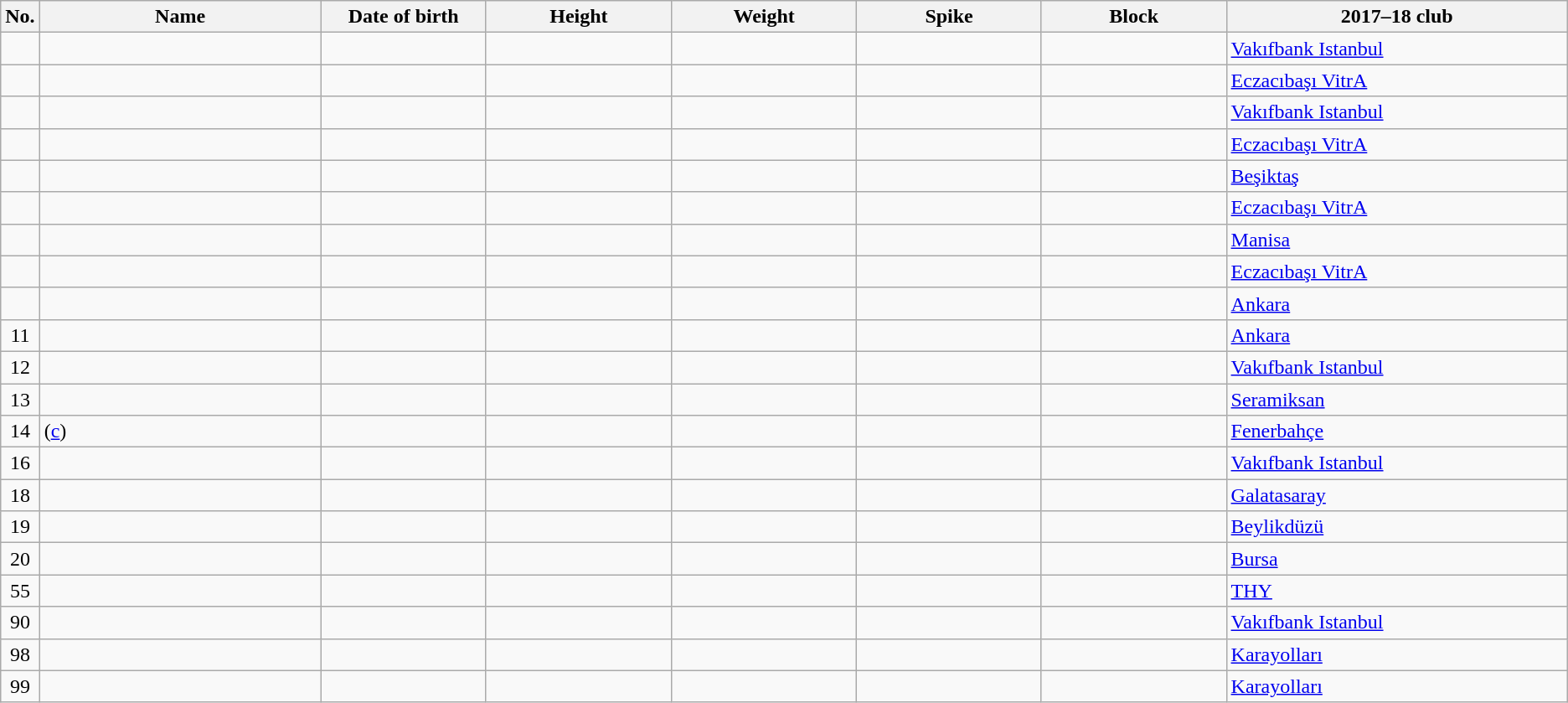<table class="wikitable sortable" style="font-size:100%; text-align:center;">
<tr>
<th>No.</th>
<th style="width:14em">Name</th>
<th style="width:8em">Date of birth</th>
<th style="width:9em">Height</th>
<th style="width:9em">Weight</th>
<th style="width:9em">Spike</th>
<th style="width:9em">Block</th>
<th style="width:17em">2017–18 club</th>
</tr>
<tr>
<td></td>
<td align=left></td>
<td align=right></td>
<td></td>
<td></td>
<td></td>
<td></td>
<td align=left> <a href='#'>Vakıfbank Istanbul</a></td>
</tr>
<tr>
<td></td>
<td align=left></td>
<td align=right></td>
<td></td>
<td></td>
<td></td>
<td></td>
<td align=left> <a href='#'>Eczacıbaşı VitrA</a></td>
</tr>
<tr>
<td></td>
<td align=left></td>
<td align=right></td>
<td></td>
<td></td>
<td></td>
<td></td>
<td align=left> <a href='#'>Vakıfbank Istanbul</a></td>
</tr>
<tr>
<td></td>
<td align=left></td>
<td align=right></td>
<td></td>
<td></td>
<td></td>
<td></td>
<td align=left> <a href='#'>Eczacıbaşı VitrA</a></td>
</tr>
<tr>
<td></td>
<td align=left></td>
<td align=right></td>
<td></td>
<td></td>
<td></td>
<td></td>
<td align=left> <a href='#'>Beşiktaş</a></td>
</tr>
<tr>
<td></td>
<td align=left></td>
<td align=right></td>
<td></td>
<td></td>
<td></td>
<td></td>
<td align=left> <a href='#'>Eczacıbaşı VitrA</a></td>
</tr>
<tr>
<td></td>
<td align=left></td>
<td align=right></td>
<td></td>
<td></td>
<td></td>
<td></td>
<td align=left> <a href='#'>Manisa</a></td>
</tr>
<tr>
<td></td>
<td align=left></td>
<td align=right></td>
<td></td>
<td></td>
<td></td>
<td></td>
<td align=left> <a href='#'>Eczacıbaşı VitrA</a></td>
</tr>
<tr>
<td></td>
<td align=left></td>
<td align=right></td>
<td></td>
<td></td>
<td></td>
<td></td>
<td align=left> <a href='#'>Ankara</a></td>
</tr>
<tr>
<td>11</td>
<td align=left></td>
<td align=right></td>
<td></td>
<td></td>
<td></td>
<td></td>
<td align=left> <a href='#'>Ankara</a></td>
</tr>
<tr>
<td>12</td>
<td align=left></td>
<td align=right></td>
<td></td>
<td></td>
<td></td>
<td></td>
<td align=left> <a href='#'>Vakıfbank Istanbul</a></td>
</tr>
<tr>
<td>13</td>
<td align=left></td>
<td align=right></td>
<td></td>
<td></td>
<td></td>
<td></td>
<td align=left> <a href='#'>Seramiksan</a></td>
</tr>
<tr>
<td>14</td>
<td align=left> (<a href='#'>c</a>)</td>
<td align=right></td>
<td></td>
<td></td>
<td></td>
<td></td>
<td align=left> <a href='#'>Fenerbahçe</a></td>
</tr>
<tr>
<td>16</td>
<td align=left></td>
<td align=right></td>
<td></td>
<td></td>
<td></td>
<td></td>
<td align=left> <a href='#'>Vakıfbank Istanbul</a></td>
</tr>
<tr>
<td>18</td>
<td align=left></td>
<td align=right></td>
<td></td>
<td></td>
<td></td>
<td></td>
<td align=left> <a href='#'>Galatasaray</a></td>
</tr>
<tr>
<td>19</td>
<td align=left></td>
<td align=right></td>
<td></td>
<td></td>
<td></td>
<td></td>
<td align=left> <a href='#'>Beylikdüzü</a></td>
</tr>
<tr>
<td>20</td>
<td align=left></td>
<td align=right></td>
<td></td>
<td></td>
<td></td>
<td></td>
<td align=left> <a href='#'>Bursa</a></td>
</tr>
<tr>
<td>55</td>
<td align=left></td>
<td align=right></td>
<td></td>
<td></td>
<td></td>
<td></td>
<td align=left> <a href='#'>THY</a></td>
</tr>
<tr>
<td>90</td>
<td align=left></td>
<td align=right></td>
<td></td>
<td></td>
<td></td>
<td></td>
<td align=left> <a href='#'>Vakıfbank Istanbul</a></td>
</tr>
<tr>
<td>98</td>
<td align=left></td>
<td align=right></td>
<td></td>
<td></td>
<td></td>
<td></td>
<td align=left> <a href='#'>Karayolları</a></td>
</tr>
<tr>
<td>99</td>
<td align=left></td>
<td align=right></td>
<td></td>
<td></td>
<td></td>
<td></td>
<td align=left> <a href='#'>Karayolları</a></td>
</tr>
</table>
